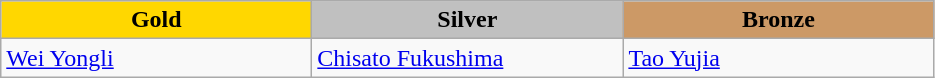<table class="wikitable" style="text-align:left">
<tr align="center">
<td width=200 bgcolor=gold><strong>Gold</strong></td>
<td width=200 bgcolor=silver><strong>Silver</strong></td>
<td width=200 bgcolor=CC9966><strong>Bronze</strong></td>
</tr>
<tr>
<td><a href='#'>Wei Yongli</a><br><em></em></td>
<td><a href='#'>Chisato Fukushima</a><br><em></em></td>
<td><a href='#'>Tao Yujia</a><br><em></em></td>
</tr>
</table>
